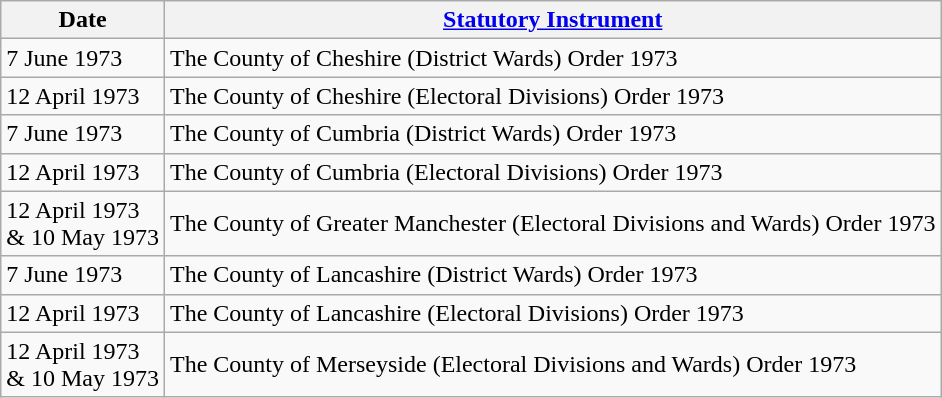<table class="wikitable sortable">
<tr>
<th>Date</th>
<th><a href='#'>Statutory Instrument</a></th>
</tr>
<tr>
<td>7 June 1973</td>
<td>The County of Cheshire (District Wards) Order 1973</td>
</tr>
<tr>
<td>12 April 1973</td>
<td>The County of Cheshire (Electoral Divisions) Order 1973</td>
</tr>
<tr>
<td>7 June 1973</td>
<td>The County of Cumbria (District Wards) Order 1973</td>
</tr>
<tr>
<td>12 April 1973</td>
<td>The County of Cumbria (Electoral Divisions) Order 1973</td>
</tr>
<tr>
<td>12 April 1973<br>& 10 May 1973</td>
<td>The County of Greater Manchester (Electoral Divisions and Wards) Order 1973</td>
</tr>
<tr>
<td>7 June 1973</td>
<td>The County of Lancashire (District Wards) Order 1973</td>
</tr>
<tr>
<td>12 April 1973</td>
<td>The County of Lancashire (Electoral Divisions) Order 1973</td>
</tr>
<tr>
<td>12 April 1973<br>& 10 May 1973</td>
<td>The County of Merseyside (Electoral Divisions and Wards) Order 1973</td>
</tr>
</table>
